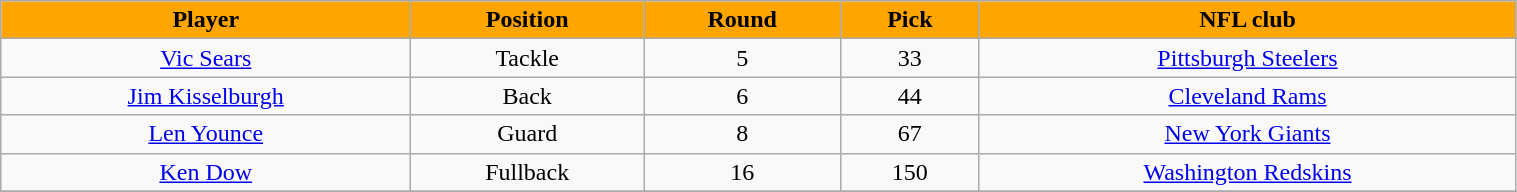<table class="wikitable" width="80%">
<tr align="center"  style="background:orange;color:black;">
<td><strong>Player</strong></td>
<td><strong>Position</strong></td>
<td><strong>Round</strong></td>
<td><strong>Pick</strong></td>
<td><strong>NFL club</strong></td>
</tr>
<tr align="center" bgcolor="">
<td><a href='#'>Vic Sears</a></td>
<td>Tackle</td>
<td>5</td>
<td>33</td>
<td><a href='#'>Pittsburgh Steelers</a></td>
</tr>
<tr align="center" bgcolor="">
<td><a href='#'>Jim Kisselburgh</a></td>
<td>Back</td>
<td>6</td>
<td>44</td>
<td><a href='#'>Cleveland Rams</a></td>
</tr>
<tr align="center" bgcolor="">
<td><a href='#'>Len Younce</a></td>
<td>Guard</td>
<td>8</td>
<td>67</td>
<td><a href='#'>New York Giants</a></td>
</tr>
<tr align="center" bgcolor="">
<td><a href='#'>Ken Dow</a></td>
<td>Fullback</td>
<td>16</td>
<td>150</td>
<td><a href='#'>Washington Redskins</a></td>
</tr>
<tr align="center" bgcolor="">
</tr>
</table>
